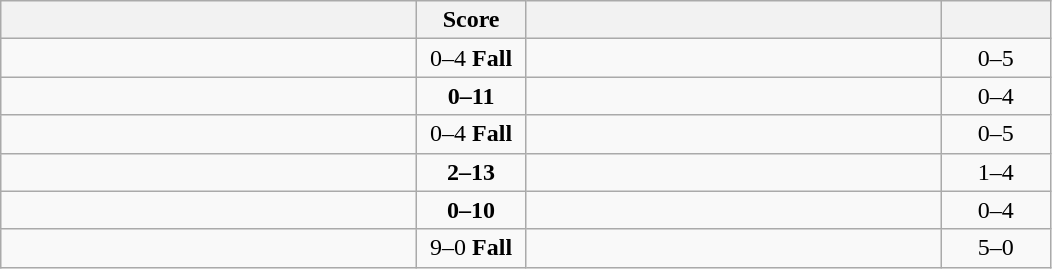<table class="wikitable" style="text-align: center; ">
<tr>
<th align="right" width="270"></th>
<th width="65">Score</th>
<th align="left" width="270"></th>
<th width="65"></th>
</tr>
<tr>
<td align="left"></td>
<td>0–4 <strong>Fall</strong></td>
<td align="left"><strong></strong></td>
<td>0–5 <strong></strong></td>
</tr>
<tr>
<td align="left"></td>
<td><strong>0–11</strong></td>
<td align="left"><strong></strong></td>
<td>0–4 <strong></strong></td>
</tr>
<tr>
<td align="left"></td>
<td>0–4 <strong>Fall</strong></td>
<td align="left"><strong></strong></td>
<td>0–5 <strong></strong></td>
</tr>
<tr>
<td align="left"></td>
<td><strong>2–13</strong></td>
<td align="left"><strong></strong></td>
<td>1–4 <strong></strong></td>
</tr>
<tr>
<td align="left"></td>
<td><strong>0–10</strong></td>
<td align="left"><strong></strong></td>
<td>0–4 <strong></strong></td>
</tr>
<tr>
<td align="left"><strong></strong></td>
<td>9–0 <strong>Fall</strong></td>
<td align="left"></td>
<td>5–0 <strong></strong></td>
</tr>
</table>
